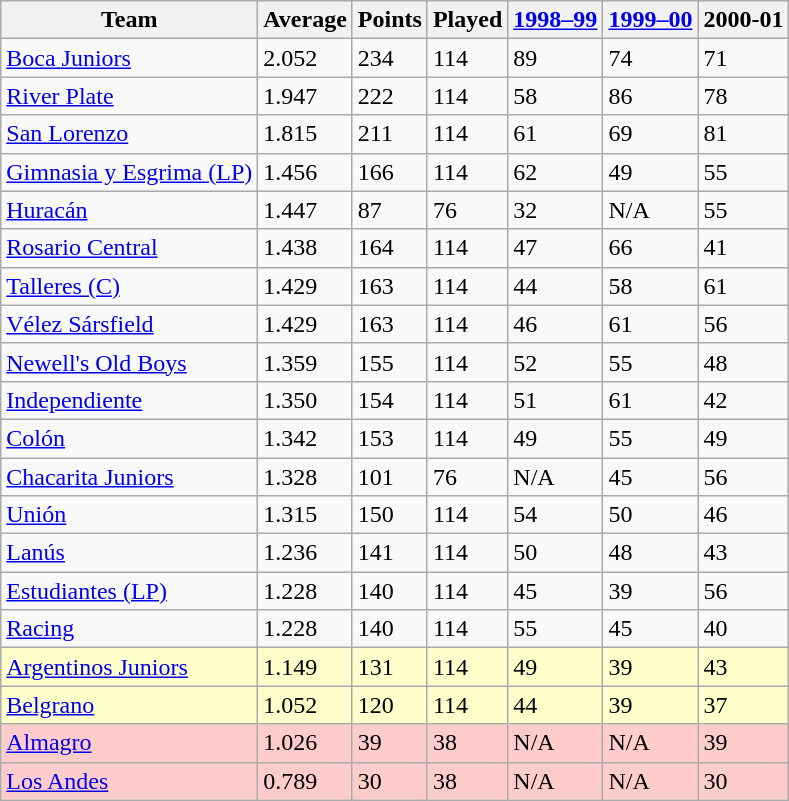<table class="wikitable">
<tr>
<th>Team</th>
<th>Average</th>
<th>Points</th>
<th>Played</th>
<th><a href='#'>1998–99</a></th>
<th><a href='#'>1999–00</a></th>
<th>2000-01</th>
</tr>
<tr>
<td><a href='#'>Boca Juniors</a></td>
<td>2.052</td>
<td>234</td>
<td>114</td>
<td>89</td>
<td>74</td>
<td>71</td>
</tr>
<tr>
<td><a href='#'>River Plate</a></td>
<td>1.947</td>
<td>222</td>
<td>114</td>
<td>58</td>
<td>86</td>
<td>78</td>
</tr>
<tr>
<td><a href='#'>San Lorenzo</a></td>
<td>1.815</td>
<td>211</td>
<td>114</td>
<td>61</td>
<td>69</td>
<td>81</td>
</tr>
<tr>
<td><a href='#'>Gimnasia y Esgrima (LP)</a></td>
<td>1.456</td>
<td>166</td>
<td>114</td>
<td>62</td>
<td>49</td>
<td>55</td>
</tr>
<tr>
<td><a href='#'>Huracán</a></td>
<td>1.447</td>
<td>87</td>
<td>76</td>
<td>32</td>
<td>N/A</td>
<td>55</td>
</tr>
<tr>
<td><a href='#'>Rosario Central</a></td>
<td>1.438</td>
<td>164</td>
<td>114</td>
<td>47</td>
<td>66</td>
<td>41</td>
</tr>
<tr>
<td><a href='#'>Talleres (C)</a></td>
<td>1.429</td>
<td>163</td>
<td>114</td>
<td>44</td>
<td>58</td>
<td>61</td>
</tr>
<tr>
<td><a href='#'>Vélez Sársfield</a></td>
<td>1.429</td>
<td>163</td>
<td>114</td>
<td>46</td>
<td>61</td>
<td>56</td>
</tr>
<tr>
<td><a href='#'>Newell's Old Boys</a></td>
<td>1.359</td>
<td>155</td>
<td>114</td>
<td>52</td>
<td>55</td>
<td>48</td>
</tr>
<tr>
<td><a href='#'>Independiente</a></td>
<td>1.350</td>
<td>154</td>
<td>114</td>
<td>51</td>
<td>61</td>
<td>42</td>
</tr>
<tr>
<td><a href='#'>Colón</a></td>
<td>1.342</td>
<td>153</td>
<td>114</td>
<td>49</td>
<td>55</td>
<td>49</td>
</tr>
<tr>
<td><a href='#'>Chacarita Juniors</a></td>
<td>1.328</td>
<td>101</td>
<td>76</td>
<td>N/A</td>
<td>45</td>
<td>56</td>
</tr>
<tr>
<td><a href='#'>Unión</a></td>
<td>1.315</td>
<td>150</td>
<td>114</td>
<td>54</td>
<td>50</td>
<td>46</td>
</tr>
<tr>
<td><a href='#'>Lanús</a></td>
<td>1.236</td>
<td>141</td>
<td>114</td>
<td>50</td>
<td>48</td>
<td>43</td>
</tr>
<tr>
<td><a href='#'>Estudiantes (LP)</a></td>
<td>1.228</td>
<td>140</td>
<td>114</td>
<td>45</td>
<td>39</td>
<td>56</td>
</tr>
<tr>
<td><a href='#'>Racing</a></td>
<td>1.228</td>
<td>140</td>
<td>114</td>
<td>55</td>
<td>45</td>
<td>40</td>
</tr>
<tr bgcolor=#ffffcc>
<td><a href='#'>Argentinos Juniors</a></td>
<td>1.149</td>
<td>131</td>
<td>114</td>
<td>49</td>
<td>39</td>
<td>43</td>
</tr>
<tr bgcolor=#ffffcc>
<td><a href='#'>Belgrano</a></td>
<td>1.052</td>
<td>120</td>
<td>114</td>
<td>44</td>
<td>39</td>
<td>37</td>
</tr>
<tr bgcolor=#ffcccc>
<td><a href='#'>Almagro</a></td>
<td>1.026</td>
<td>39</td>
<td>38</td>
<td>N/A</td>
<td>N/A</td>
<td>39</td>
</tr>
<tr bgcolor=#ffcccc>
<td><a href='#'>Los Andes</a></td>
<td>0.789</td>
<td>30</td>
<td>38</td>
<td>N/A</td>
<td>N/A</td>
<td>30</td>
</tr>
</table>
